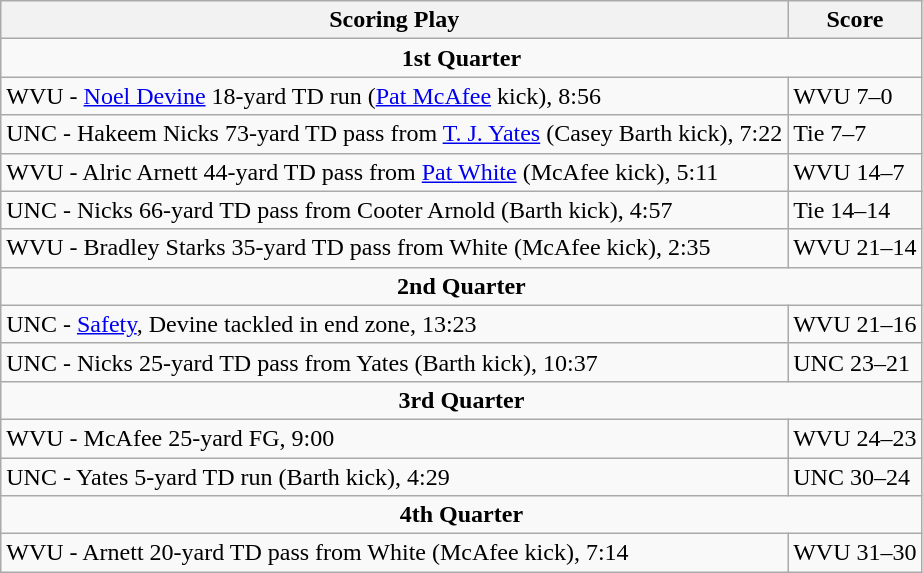<table class="wikitable">
<tr>
<th>Scoring Play</th>
<th>Score</th>
</tr>
<tr>
<td colspan="4" align="center"><strong>1st Quarter</strong></td>
</tr>
<tr>
<td>WVU - <a href='#'>Noel Devine</a> 18-yard TD run (<a href='#'>Pat McAfee</a> kick), 8:56</td>
<td>WVU 7–0</td>
</tr>
<tr>
<td>UNC - Hakeem Nicks 73-yard TD pass from <a href='#'>T. J. Yates</a> (Casey Barth kick), 7:22</td>
<td>Tie 7–7</td>
</tr>
<tr>
<td>WVU - Alric Arnett 44-yard TD pass from <a href='#'>Pat White</a> (McAfee kick), 5:11</td>
<td>WVU 14–7</td>
</tr>
<tr>
<td>UNC - Nicks 66-yard TD pass from Cooter Arnold (Barth kick), 4:57</td>
<td>Tie 14–14</td>
</tr>
<tr>
<td>WVU - Bradley Starks 35-yard TD pass from White (McAfee kick), 2:35</td>
<td>WVU 21–14</td>
</tr>
<tr>
<td colspan="4" align="center"><strong>2nd Quarter</strong></td>
</tr>
<tr>
<td>UNC - <a href='#'>Safety</a>, Devine tackled in end zone, 13:23</td>
<td>WVU 21–16</td>
</tr>
<tr>
<td>UNC - Nicks 25-yard TD pass from Yates (Barth kick), 10:37</td>
<td>UNC 23–21</td>
</tr>
<tr>
<td colspan="4" align="center"><strong>3rd Quarter</strong></td>
</tr>
<tr>
<td>WVU - McAfee 25-yard FG, 9:00</td>
<td>WVU 24–23</td>
</tr>
<tr>
<td>UNC - Yates 5-yard TD run (Barth kick), 4:29</td>
<td>UNC 30–24</td>
</tr>
<tr>
<td colspan="4" align="center"><strong>4th Quarter</strong></td>
</tr>
<tr>
<td>WVU - Arnett 20-yard TD pass from White (McAfee kick), 7:14</td>
<td>WVU 31–30</td>
</tr>
</table>
